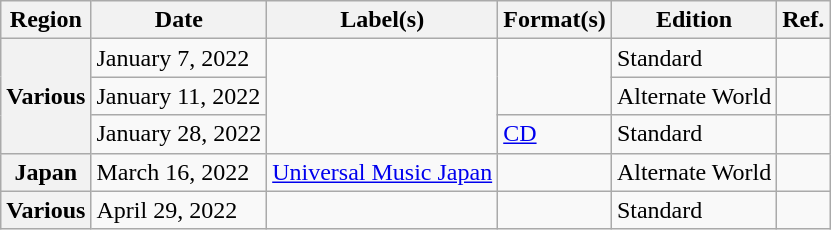<table class="wikitable plainrowheaders">
<tr>
<th scope="col">Region</th>
<th scope="col">Date</th>
<th scope="col">Label(s)</th>
<th scope="col">Format(s)</th>
<th scope="col">Edition</th>
<th scope="col">Ref.</th>
</tr>
<tr>
<th scope="row" rowspan="3">Various</th>
<td>January 7, 2022</td>
<td rowspan="3"></td>
<td rowspan="2"></td>
<td>Standard</td>
<td></td>
</tr>
<tr>
<td>January 11, 2022</td>
<td>Alternate World</td>
<td></td>
</tr>
<tr>
<td>January 28, 2022</td>
<td><a href='#'>CD</a></td>
<td>Standard</td>
<td></td>
</tr>
<tr>
<th scope="row">Japan</th>
<td>March 16, 2022</td>
<td><a href='#'>Universal Music Japan</a></td>
<td></td>
<td>Alternate World</td>
<td></td>
</tr>
<tr>
<th scope="row">Various</th>
<td>April 29, 2022</td>
<td></td>
<td></td>
<td>Standard</td>
<td></td>
</tr>
</table>
